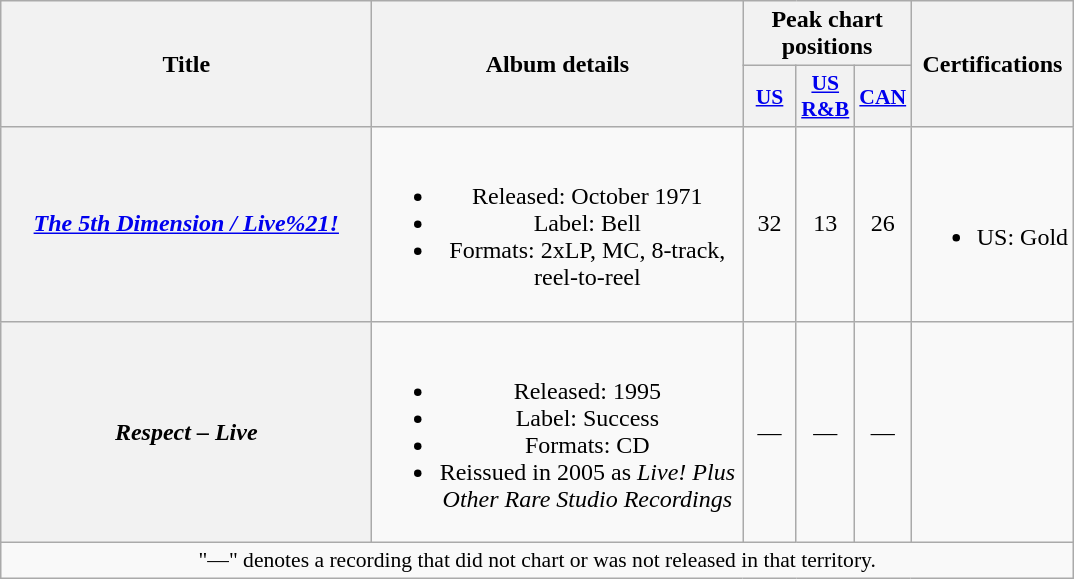<table class="wikitable plainrowheaders" style="text-align:center;">
<tr>
<th rowspan="2" scope="col" style="width:15em;">Title</th>
<th rowspan="2" scope="col" style="width:15em;">Album details</th>
<th colspan="3">Peak chart positions</th>
<th rowspan="2">Certifications</th>
</tr>
<tr>
<th scope="col" style="width:2em;font-size:90%;"><a href='#'>US</a><br></th>
<th scope="col" style="width:2em;font-size:90%;"><a href='#'>US R&B</a><br></th>
<th scope="col" style="width:2em;font-size:90%;"><a href='#'>CAN</a><br></th>
</tr>
<tr>
<th scope="row"><em><a href='#'>The 5th Dimension / Live%21!</a></em></th>
<td><br><ul><li>Released: October 1971</li><li>Label: Bell</li><li>Formats: 2xLP, MC, 8-track, reel-to-reel</li></ul></td>
<td>32</td>
<td>13</td>
<td>26</td>
<td><br><ul><li>US: Gold</li></ul></td>
</tr>
<tr>
<th scope="row"><em>Respect – Live</em></th>
<td><br><ul><li>Released: 1995</li><li>Label: Success</li><li>Formats: CD</li><li>Reissued in 2005 as <em>Live! Plus Other Rare Studio Recordings</em></li></ul></td>
<td>—</td>
<td>—</td>
<td>—</td>
<td></td>
</tr>
<tr>
<td colspan="6" style="font-size:90%">"—" denotes a recording that did not chart or was not released in that territory.</td>
</tr>
</table>
